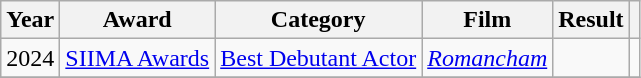<table class="wikitable sortable" style="text-align: center;font">
<tr>
<th scope="col">Year</th>
<th scope="col">Award</th>
<th scope="col">Category</th>
<th scope="col">Film</th>
<th scope="col">Result</th>
<th class="unsortable" scope="col"></th>
</tr>
<tr>
<td>2024</td>
<td><a href='#'>SIIMA Awards</a></td>
<td><a href='#'>Best Debutant Actor</a></td>
<td><em><a href='#'>Romancham</a></em></td>
<td></td>
<td></td>
</tr>
<tr>
</tr>
</table>
